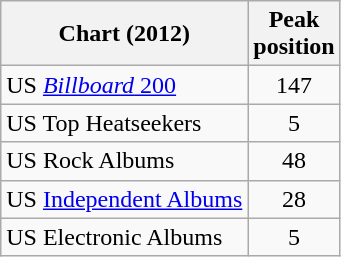<table class="wikitable sortable">
<tr>
<th>Chart (2012)</th>
<th>Peak<br>position</th>
</tr>
<tr>
<td>US <a href='#'><em>Billboard</em> 200</a></td>
<td align="center">147</td>
</tr>
<tr>
<td>US Top Heatseekers</td>
<td align="center">5</td>
</tr>
<tr>
<td>US Rock Albums</td>
<td align="center">48</td>
</tr>
<tr>
<td>US <a href='#'>Independent Albums</a></td>
<td align="center">28</td>
</tr>
<tr>
<td>US Electronic Albums</td>
<td align="center">5</td>
</tr>
</table>
